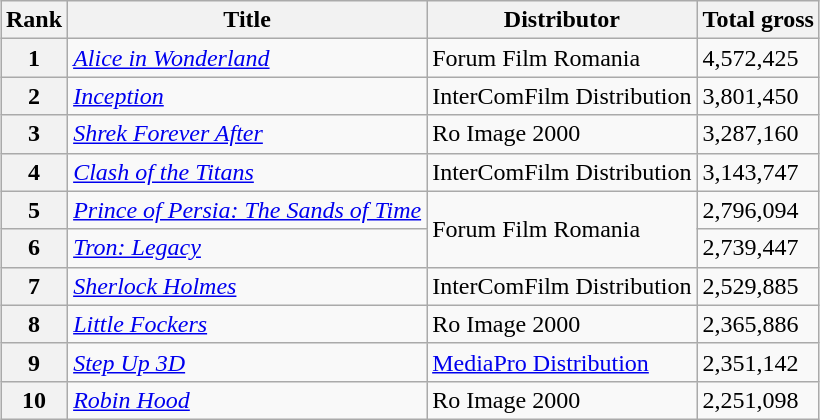<table class="wikitable sortable" style="margin:auto; margin:auto;">
<tr>
<th>Rank</th>
<th>Title</th>
<th>Distributor</th>
<th>Total gross</th>
</tr>
<tr>
<th style="text-align:center;">1</th>
<td><em><a href='#'>Alice in Wonderland</a></em></td>
<td>Forum Film Romania</td>
<td>4,572,425</td>
</tr>
<tr>
<th style="text-align:center;">2</th>
<td><em><a href='#'>Inception</a></em></td>
<td>InterComFilm Distribution</td>
<td>3,801,450</td>
</tr>
<tr>
<th style="text-align:center;">3</th>
<td><em><a href='#'>Shrek Forever After</a></em></td>
<td>Ro Image 2000</td>
<td>3,287,160</td>
</tr>
<tr>
<th style="text-align:center;">4</th>
<td><em><a href='#'>Clash of the Titans</a></em></td>
<td>InterComFilm Distribution</td>
<td>3,143,747</td>
</tr>
<tr>
<th style="text-align:center;">5</th>
<td><em><a href='#'>Prince of Persia: The Sands of Time</a></em></td>
<td rowspan="2">Forum Film Romania</td>
<td>2,796,094</td>
</tr>
<tr>
<th style="text-align:center;">6</th>
<td><em><a href='#'>Tron: Legacy</a></em></td>
<td>2,739,447</td>
</tr>
<tr>
<th style="text-align:center;">7</th>
<td><em><a href='#'>Sherlock Holmes</a></em></td>
<td>InterComFilm Distribution</td>
<td>2,529,885</td>
</tr>
<tr>
<th style="text-align:center;">8</th>
<td><em><a href='#'>Little Fockers</a></em></td>
<td>Ro Image 2000</td>
<td>2,365,886</td>
</tr>
<tr>
<th style="text-align:center;">9</th>
<td><em><a href='#'>Step Up 3D</a></em></td>
<td><a href='#'>MediaPro Distribution</a></td>
<td>2,351,142</td>
</tr>
<tr>
<th style="text-align:center;">10</th>
<td><em><a href='#'>Robin Hood</a></em></td>
<td>Ro Image 2000</td>
<td>2,251,098</td>
</tr>
</table>
